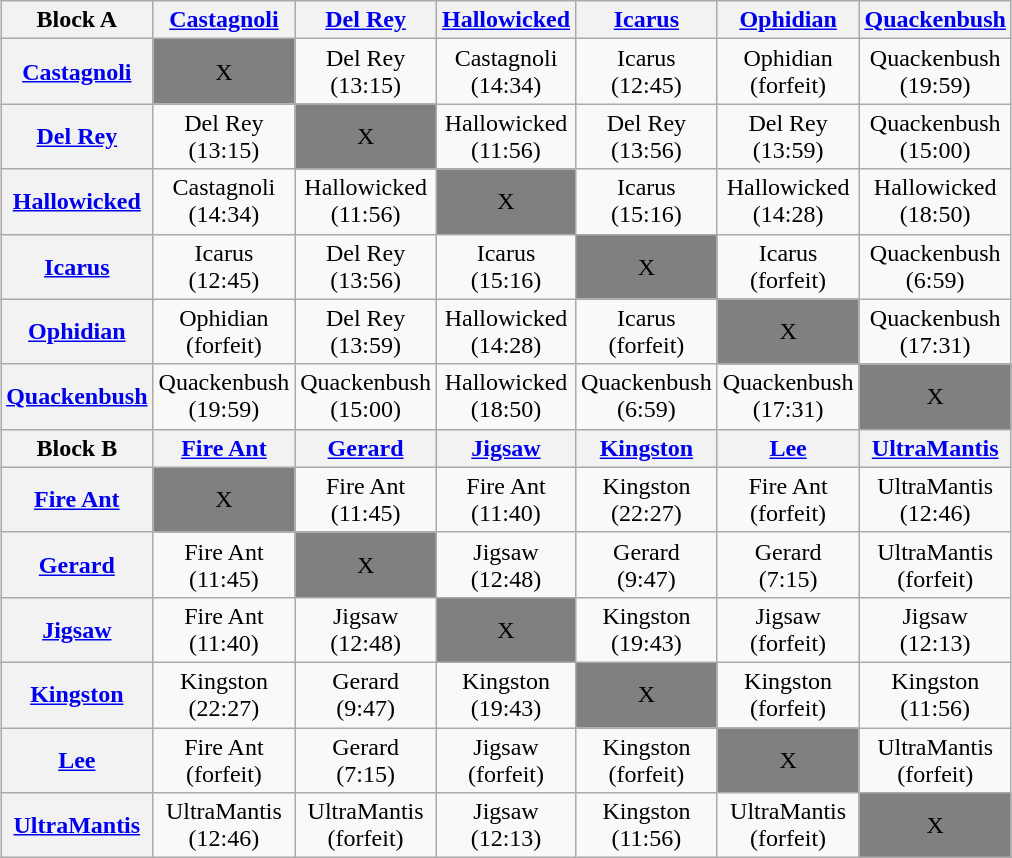<table class="wikitable" style="margin: 1em auto 1em auto">
<tr align="center">
<th>Block A</th>
<th><a href='#'>Castagnoli</a></th>
<th><a href='#'>Del Rey</a></th>
<th><a href='#'>Hallowicked</a></th>
<th><a href='#'>Icarus</a></th>
<th><a href='#'>Ophidian</a></th>
<th><a href='#'>Quackenbush</a></th>
</tr>
<tr align="center">
<th><a href='#'>Castagnoli</a></th>
<td bgcolor=grey>X</td>
<td>Del Rey<br>(13:15)</td>
<td>Castagnoli<br>(14:34)</td>
<td>Icarus<br>(12:45)</td>
<td>Ophidian<br>(forfeit)</td>
<td>Quackenbush<br>(19:59)</td>
</tr>
<tr align="center">
<th><a href='#'>Del Rey</a></th>
<td>Del Rey<br>(13:15)</td>
<td bgcolor=grey>X</td>
<td>Hallowicked<br>(11:56)</td>
<td>Del Rey<br>(13:56)</td>
<td>Del Rey<br>(13:59)</td>
<td>Quackenbush<br>(15:00)</td>
</tr>
<tr align="center">
<th><a href='#'>Hallowicked</a></th>
<td>Castagnoli<br>(14:34)</td>
<td>Hallowicked<br>(11:56)</td>
<td bgcolor=grey>X</td>
<td>Icarus<br>(15:16)</td>
<td>Hallowicked<br>(14:28)</td>
<td>Hallowicked<br>(18:50)</td>
</tr>
<tr align="center">
<th><a href='#'>Icarus</a></th>
<td>Icarus<br>(12:45)</td>
<td>Del Rey<br>(13:56)</td>
<td>Icarus<br>(15:16)</td>
<td bgcolor=grey>X</td>
<td>Icarus<br>(forfeit)</td>
<td>Quackenbush<br>(6:59)</td>
</tr>
<tr align="center">
<th><a href='#'>Ophidian</a></th>
<td>Ophidian<br>(forfeit)</td>
<td>Del Rey<br>(13:59)</td>
<td>Hallowicked<br>(14:28)</td>
<td>Icarus<br>(forfeit)</td>
<td bgcolor=grey>X</td>
<td>Quackenbush<br>(17:31)</td>
</tr>
<tr align="center">
<th><a href='#'>Quackenbush</a></th>
<td>Quackenbush<br>(19:59)</td>
<td>Quackenbush<br>(15:00)</td>
<td>Hallowicked<br>(18:50)</td>
<td>Quackenbush<br>(6:59)</td>
<td>Quackenbush<br>(17:31)</td>
<td bgcolor=grey>X</td>
</tr>
<tr align="center">
<th>Block B</th>
<th><a href='#'>Fire Ant</a></th>
<th><a href='#'>Gerard</a></th>
<th><a href='#'>Jigsaw</a></th>
<th><a href='#'>Kingston</a></th>
<th><a href='#'>Lee</a></th>
<th><a href='#'>UltraMantis</a></th>
</tr>
<tr align="center">
<th><a href='#'>Fire Ant</a></th>
<td bgcolor=grey>X</td>
<td>Fire Ant<br>(11:45)</td>
<td>Fire Ant<br>(11:40)</td>
<td>Kingston<br>(22:27)</td>
<td>Fire Ant<br>(forfeit)</td>
<td>UltraMantis<br>(12:46)</td>
</tr>
<tr align="center">
<th><a href='#'>Gerard</a></th>
<td>Fire Ant<br>(11:45)</td>
<td bgcolor=grey>X</td>
<td>Jigsaw<br>(12:48)</td>
<td>Gerard<br>(9:47)</td>
<td>Gerard<br>(7:15)</td>
<td>UltraMantis<br>(forfeit)</td>
</tr>
<tr align="center">
<th><a href='#'>Jigsaw</a></th>
<td>Fire Ant<br>(11:40)</td>
<td>Jigsaw<br>(12:48)</td>
<td bgcolor=grey>X</td>
<td>Kingston<br>(19:43)</td>
<td>Jigsaw<br>(forfeit)</td>
<td>Jigsaw<br>(12:13)</td>
</tr>
<tr align="center">
<th><a href='#'>Kingston</a></th>
<td>Kingston<br>(22:27)</td>
<td>Gerard<br>(9:47)</td>
<td>Kingston<br>(19:43)</td>
<td bgcolor=grey>X</td>
<td>Kingston<br>(forfeit)</td>
<td>Kingston<br>(11:56)</td>
</tr>
<tr align="center">
<th><a href='#'>Lee</a></th>
<td>Fire Ant<br>(forfeit)</td>
<td>Gerard<br>(7:15)</td>
<td>Jigsaw<br>(forfeit)</td>
<td>Kingston<br>(forfeit)</td>
<td bgcolor=grey>X</td>
<td>UltraMantis<br>(forfeit)</td>
</tr>
<tr align="center">
<th><a href='#'>UltraMantis</a></th>
<td>UltraMantis<br>(12:46)</td>
<td>UltraMantis<br>(forfeit)</td>
<td>Jigsaw<br>(12:13)</td>
<td>Kingston<br>(11:56)</td>
<td>UltraMantis<br>(forfeit)</td>
<td bgcolor=grey>X</td>
</tr>
</table>
